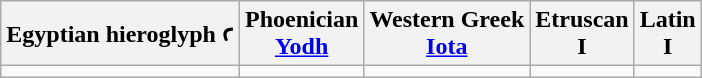<table class="wikitable">
<tr>
<th>Egyptian hieroglyph ꜥ</th>
<th>Phoenician <br><a href='#'>Yodh</a></th>
<th>Western Greek<br><a href='#'>Iota</a></th>
<th>Etruscan<br>I</th>
<th>Latin<br>I</th>
</tr>
<tr -- align=center>
<td></td>
<td></td>
<td></td>
<td></td>
<td></td>
</tr>
</table>
